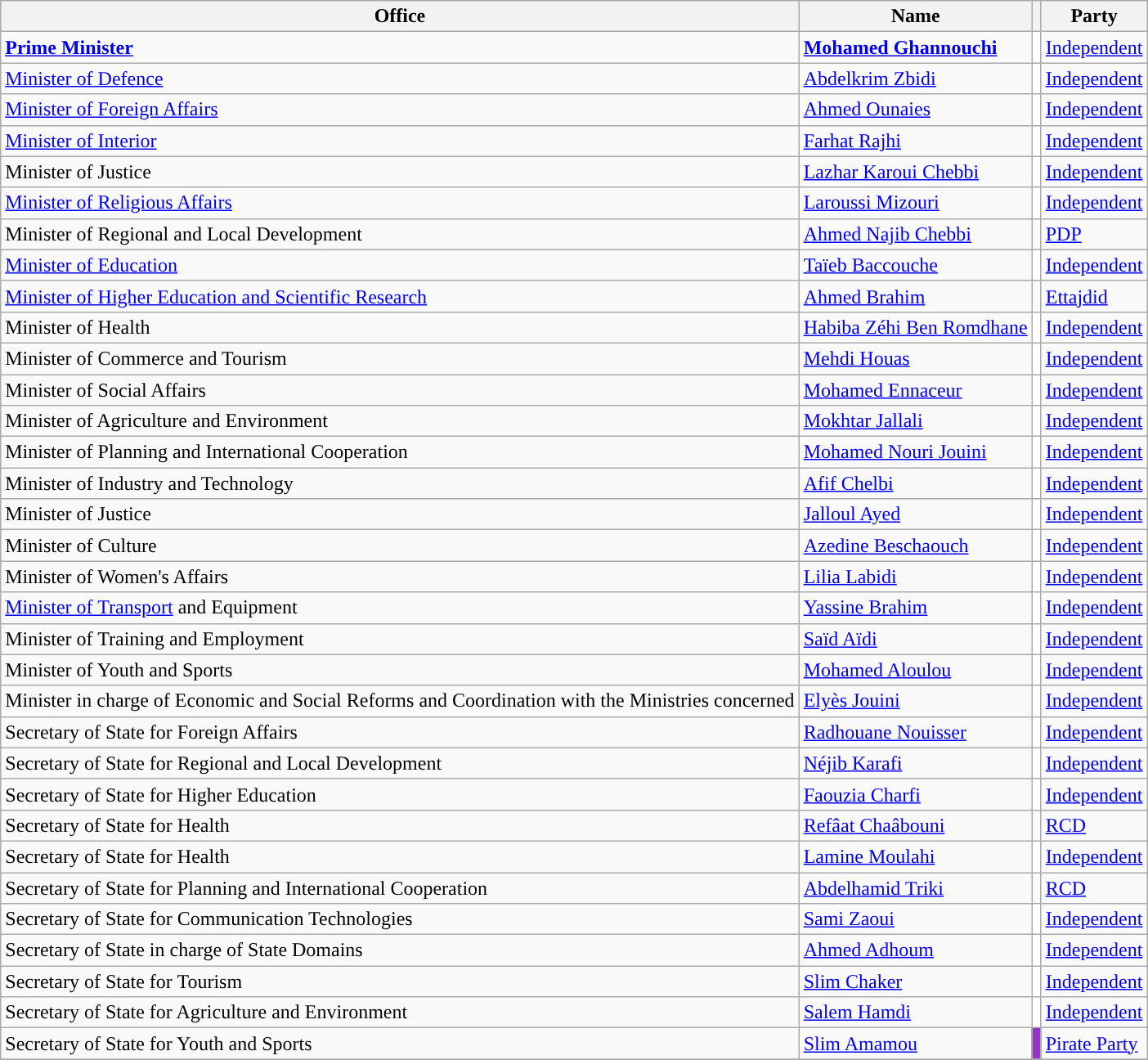<table class="wikitable">
<tr>
<th>Office</th>
<th>Name</th>
<th></th>
<th>Party</th>
</tr>
<tr>
<td><strong><a href='#'>Prime Minister</a></strong></td>
<td><strong><a href='#'>Mohamed Ghannouchi</a></strong></td>
<td bgcolor="#fff"></td>
<td><a href='#'>Independent</a></td>
</tr>
<tr>
<td><a href='#'>Minister of Defence</a></td>
<td><a href='#'>Abdelkrim Zbidi</a></td>
<td bgcolor="#fff"></td>
<td><a href='#'>Independent</a></td>
</tr>
<tr>
<td><a href='#'>Minister of Foreign Affairs</a></td>
<td><a href='#'>Ahmed Ounaies</a></td>
<td bgcolor="#fff"></td>
<td><a href='#'>Independent</a></td>
</tr>
<tr>
<td><a href='#'>Minister of Interior</a></td>
<td><a href='#'>Farhat Rajhi</a></td>
<td bgcolor="#fff"></td>
<td><a href='#'>Independent</a></td>
</tr>
<tr>
<td>Minister of Justice</td>
<td><a href='#'>Lazhar Karoui Chebbi</a></td>
<td bgcolor="#fff"></td>
<td><a href='#'>Independent</a></td>
</tr>
<tr>
<td><a href='#'>Minister of Religious Affairs</a></td>
<td><a href='#'>Laroussi Mizouri</a></td>
<td bgcolor="#fff"></td>
<td><a href='#'>Independent</a></td>
</tr>
<tr>
<td>Minister of Regional and Local Development</td>
<td><a href='#'>Ahmed Najib Chebbi</a></td>
<td></td>
<td><a href='#'>PDP</a></td>
</tr>
<tr>
<td><a href='#'>Minister of Education</a></td>
<td><a href='#'>Taïeb Baccouche</a></td>
<td bgcolor="#fff"></td>
<td><a href='#'>Independent</a></td>
</tr>
<tr>
<td><a href='#'>Minister of Higher Education and Scientific Research</a></td>
<td><a href='#'>Ahmed Brahim</a></td>
<td></td>
<td><a href='#'>Ettajdid</a></td>
</tr>
<tr>
<td>Minister of Health</td>
<td><a href='#'>Habiba Zéhi Ben Romdhane</a></td>
<td bgcolor="#fff"></td>
<td><a href='#'>Independent</a></td>
</tr>
<tr>
<td>Minister of Commerce and Tourism</td>
<td><a href='#'>Mehdi Houas</a></td>
<td bgcolor="#fff"></td>
<td><a href='#'>Independent</a></td>
</tr>
<tr>
<td>Minister of Social Affairs</td>
<td><a href='#'>Mohamed Ennaceur</a></td>
<td bgcolor="#fff"></td>
<td><a href='#'>Independent</a></td>
</tr>
<tr>
<td>Minister of Agriculture and Environment</td>
<td><a href='#'>Mokhtar Jallali</a></td>
<td bgcolor="#fff"></td>
<td><a href='#'>Independent</a></td>
</tr>
<tr>
<td>Minister of Planning and International Cooperation</td>
<td><a href='#'>Mohamed Nouri Jouini</a></td>
<td bgcolor="#fff"></td>
<td><a href='#'>Independent</a></td>
</tr>
<tr>
<td>Minister of Industry and Technology</td>
<td><a href='#'>Afif Chelbi</a></td>
<td bgcolor="#fff"></td>
<td><a href='#'>Independent</a></td>
</tr>
<tr>
<td>Minister of Justice</td>
<td><a href='#'>Jalloul Ayed</a></td>
<td bgcolor="#fff"></td>
<td><a href='#'>Independent</a></td>
</tr>
<tr>
<td>Minister of Culture</td>
<td><a href='#'>Azedine Beschaouch</a></td>
<td bgcolor="#fff"></td>
<td><a href='#'>Independent</a></td>
</tr>
<tr>
<td>Minister of Women's Affairs</td>
<td><a href='#'>Lilia Labidi</a></td>
<td bgcolor="#fff"></td>
<td><a href='#'>Independent</a></td>
</tr>
<tr>
<td><a href='#'>Minister of Transport</a> and Equipment</td>
<td><a href='#'>Yassine Brahim</a></td>
<td bgcolor="#fff"></td>
<td><a href='#'>Independent</a></td>
</tr>
<tr>
<td>Minister of Training and Employment</td>
<td><a href='#'>Saïd Aïdi</a></td>
<td bgcolor="#fff"></td>
<td><a href='#'>Independent</a></td>
</tr>
<tr>
<td>Minister of Youth and Sports</td>
<td><a href='#'>Mohamed Aloulou</a></td>
<td bgcolor="#fff"></td>
<td><a href='#'>Independent</a></td>
</tr>
<tr>
<td>Minister in charge of Economic and Social Reforms and Coordination with the Ministries concerned</td>
<td><a href='#'>Elyès Jouini</a></td>
<td bgcolor="#fff"></td>
<td><a href='#'>Independent</a></td>
</tr>
<tr>
<td>Secretary of State for Foreign Affairs</td>
<td><a href='#'>Radhouane Nouisser</a></td>
<td bgcolor="#fff"></td>
<td><a href='#'>Independent</a></td>
</tr>
<tr>
<td>Secretary of State for Regional and Local Development</td>
<td><a href='#'>Néjib Karafi</a></td>
<td bgcolor="#fff"></td>
<td><a href='#'>Independent</a></td>
</tr>
<tr>
<td>Secretary of State for Higher Education</td>
<td><a href='#'>Faouzia Charfi</a></td>
<td bgcolor="#fff"></td>
<td><a href='#'>Independent</a></td>
</tr>
<tr>
<td>Secretary of State for Health</td>
<td><a href='#'>Refâat Chaâbouni</a></td>
<td></td>
<td><a href='#'>RCD</a></td>
</tr>
<tr>
<td>Secretary of State for Health</td>
<td><a href='#'>Lamine Moulahi</a></td>
<td bgcolor="#fff"></td>
<td><a href='#'>Independent</a></td>
</tr>
<tr>
<td>Secretary of State for Planning and International Cooperation</td>
<td><a href='#'>Abdelhamid Triki</a></td>
<td></td>
<td><a href='#'>RCD</a></td>
</tr>
<tr>
<td>Secretary of State for Communication Technologies</td>
<td><a href='#'>Sami Zaoui</a></td>
<td bgcolor="#fff"></td>
<td><a href='#'>Independent</a></td>
</tr>
<tr>
<td>Secretary of State in charge of State Domains</td>
<td><a href='#'>Ahmed Adhoum</a></td>
<td bgcolor="#fff"></td>
<td><a href='#'>Independent</a></td>
</tr>
<tr>
<td>Secretary of State for Tourism</td>
<td><a href='#'>Slim Chaker</a></td>
<td bgcolor="#fff"></td>
<td><a href='#'>Independent</a></td>
</tr>
<tr>
<td>Secretary of State for Agriculture and Environment</td>
<td><a href='#'>Salem Hamdi</a></td>
<td bgcolor="#fff"></td>
<td><a href='#'>Independent</a></td>
</tr>
<tr>
<td>Secretary of State for Youth and Sports</td>
<td><a href='#'>Slim Amamou</a></td>
<td bgcolor="#9932CC"></td>
<td><a href='#'>Pirate Party</a></td>
</tr>
<tr>
</tr>
</table>
